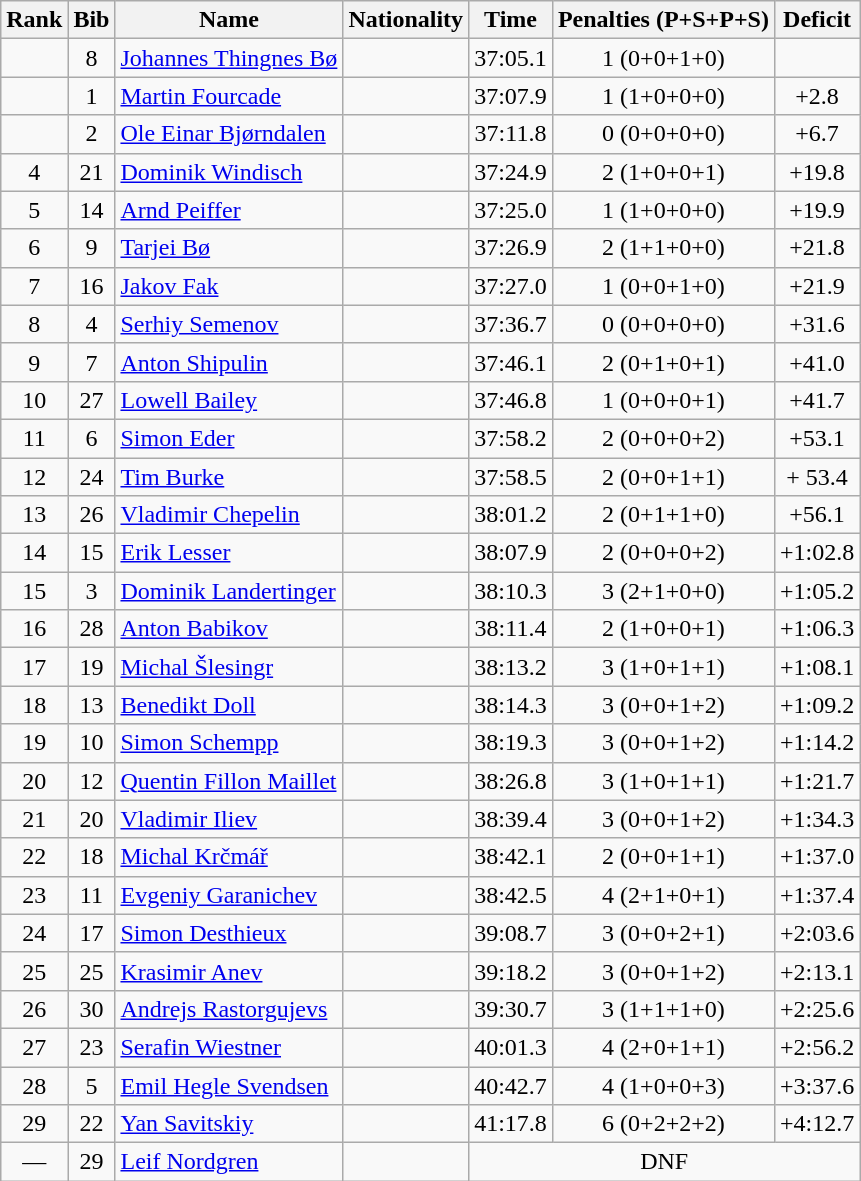<table class="wikitable sortable" style="text-align:center">
<tr>
<th>Rank</th>
<th>Bib</th>
<th>Name</th>
<th>Nationality</th>
<th>Time</th>
<th>Penalties (P+S+P+S)</th>
<th>Deficit</th>
</tr>
<tr>
<td></td>
<td>8</td>
<td align=left><a href='#'>Johannes Thingnes Bø</a></td>
<td align=left></td>
<td>37:05.1</td>
<td>1 (0+0+1+0)</td>
<td></td>
</tr>
<tr>
<td></td>
<td>1</td>
<td align=left><a href='#'>Martin Fourcade</a></td>
<td align=left></td>
<td>37:07.9</td>
<td>1 (1+0+0+0)</td>
<td>+2.8</td>
</tr>
<tr>
<td></td>
<td>2</td>
<td align=left><a href='#'>Ole Einar Bjørndalen</a></td>
<td align=left></td>
<td>37:11.8</td>
<td>0 (0+0+0+0)</td>
<td>+6.7</td>
</tr>
<tr>
<td>4</td>
<td>21</td>
<td align=left><a href='#'>Dominik Windisch</a></td>
<td align=left></td>
<td>37:24.9</td>
<td>2 (1+0+0+1)</td>
<td>+19.8</td>
</tr>
<tr>
<td>5</td>
<td>14</td>
<td align=left><a href='#'>Arnd Peiffer</a></td>
<td align=left></td>
<td>37:25.0</td>
<td>1 (1+0+0+0)</td>
<td>+19.9</td>
</tr>
<tr>
<td>6</td>
<td>9</td>
<td align=left><a href='#'>Tarjei Bø</a></td>
<td align=left></td>
<td>37:26.9</td>
<td>2 (1+1+0+0)</td>
<td>+21.8</td>
</tr>
<tr>
<td>7</td>
<td>16</td>
<td align=left><a href='#'>Jakov Fak</a></td>
<td align=left></td>
<td>37:27.0</td>
<td>1 (0+0+1+0)</td>
<td>+21.9</td>
</tr>
<tr>
<td>8</td>
<td>4</td>
<td align=left><a href='#'>Serhiy Semenov</a></td>
<td align=left></td>
<td>37:36.7</td>
<td>0 (0+0+0+0)</td>
<td>+31.6</td>
</tr>
<tr>
<td>9</td>
<td>7</td>
<td align=left><a href='#'>Anton Shipulin</a></td>
<td align=left></td>
<td>37:46.1</td>
<td>2 (0+1+0+1)</td>
<td>+41.0</td>
</tr>
<tr>
<td>10</td>
<td>27</td>
<td align=left><a href='#'>Lowell Bailey</a></td>
<td align=left></td>
<td>37:46.8</td>
<td>1 (0+0+0+1)</td>
<td>+41.7</td>
</tr>
<tr>
<td>11</td>
<td>6</td>
<td align=left><a href='#'>Simon Eder</a></td>
<td align=left></td>
<td>37:58.2</td>
<td>2 (0+0+0+2)</td>
<td>+53.1</td>
</tr>
<tr>
<td>12</td>
<td>24</td>
<td align=left><a href='#'>Tim Burke</a></td>
<td align=left></td>
<td>37:58.5</td>
<td>2 (0+0+1+1)</td>
<td>+ 53.4</td>
</tr>
<tr>
<td>13</td>
<td>26</td>
<td align=left><a href='#'>Vladimir Chepelin</a></td>
<td align=left></td>
<td>38:01.2</td>
<td>2 (0+1+1+0)</td>
<td>+56.1</td>
</tr>
<tr>
<td>14</td>
<td>15</td>
<td align=left><a href='#'>Erik Lesser</a></td>
<td align=left></td>
<td>38:07.9</td>
<td>2 (0+0+0+2)</td>
<td>+1:02.8</td>
</tr>
<tr>
<td>15</td>
<td>3</td>
<td align=left><a href='#'>Dominik Landertinger</a></td>
<td align=left></td>
<td>38:10.3</td>
<td>3 (2+1+0+0)</td>
<td>+1:05.2</td>
</tr>
<tr>
<td>16</td>
<td>28</td>
<td align=left><a href='#'>Anton Babikov</a></td>
<td align=left></td>
<td>38:11.4</td>
<td>2 (1+0+0+1)</td>
<td>+1:06.3</td>
</tr>
<tr>
<td>17</td>
<td>19</td>
<td align=left><a href='#'>Michal Šlesingr</a></td>
<td align=left></td>
<td>38:13.2</td>
<td>3 (1+0+1+1)</td>
<td>+1:08.1</td>
</tr>
<tr>
<td>18</td>
<td>13</td>
<td align=left><a href='#'>Benedikt Doll</a></td>
<td align=left></td>
<td>38:14.3</td>
<td>3 (0+0+1+2)</td>
<td>+1:09.2</td>
</tr>
<tr>
<td>19</td>
<td>10</td>
<td align=left><a href='#'>Simon Schempp</a></td>
<td align=left></td>
<td>38:19.3</td>
<td>3 (0+0+1+2)</td>
<td>+1:14.2</td>
</tr>
<tr>
<td>20</td>
<td>12</td>
<td align=left><a href='#'>Quentin Fillon Maillet</a></td>
<td align=left></td>
<td>38:26.8</td>
<td>3 (1+0+1+1)</td>
<td>+1:21.7</td>
</tr>
<tr>
<td>21</td>
<td>20</td>
<td align=left><a href='#'>Vladimir Iliev</a></td>
<td align=left></td>
<td>38:39.4</td>
<td>3 (0+0+1+2)</td>
<td>+1:34.3</td>
</tr>
<tr>
<td>22</td>
<td>18</td>
<td align=left><a href='#'>Michal Krčmář</a></td>
<td align=left></td>
<td>38:42.1</td>
<td>2 (0+0+1+1)</td>
<td>+1:37.0</td>
</tr>
<tr>
<td>23</td>
<td>11</td>
<td align=left><a href='#'>Evgeniy Garanichev</a></td>
<td align=left></td>
<td>38:42.5</td>
<td>4 (2+1+0+1)</td>
<td>+1:37.4</td>
</tr>
<tr>
<td>24</td>
<td>17</td>
<td align=left><a href='#'>Simon Desthieux</a></td>
<td align=left></td>
<td>39:08.7</td>
<td>3 (0+0+2+1)</td>
<td>+2:03.6</td>
</tr>
<tr>
<td>25</td>
<td>25</td>
<td align=left><a href='#'>Krasimir Anev</a></td>
<td align=left></td>
<td>39:18.2</td>
<td>3 (0+0+1+2)</td>
<td>+2:13.1</td>
</tr>
<tr>
<td>26</td>
<td>30</td>
<td align=left><a href='#'>Andrejs Rastorgujevs</a></td>
<td align=left></td>
<td>39:30.7</td>
<td>3 (1+1+1+0)</td>
<td>+2:25.6</td>
</tr>
<tr>
<td>27</td>
<td>23</td>
<td align=left><a href='#'>Serafin Wiestner</a></td>
<td align=left></td>
<td>40:01.3</td>
<td>4 (2+0+1+1)</td>
<td>+2:56.2</td>
</tr>
<tr>
<td>28</td>
<td>5</td>
<td align=left><a href='#'>Emil Hegle Svendsen</a></td>
<td align=left></td>
<td>40:42.7</td>
<td>4 (1+0+0+3)</td>
<td>+3:37.6</td>
</tr>
<tr>
<td>29</td>
<td>22</td>
<td align=left><a href='#'>Yan Savitskiy</a></td>
<td align=left></td>
<td>41:17.8</td>
<td>6 (0+2+2+2)</td>
<td>+4:12.7</td>
</tr>
<tr>
<td>—</td>
<td>29</td>
<td align=left><a href='#'>Leif Nordgren</a></td>
<td align=left></td>
<td colspan=3>DNF</td>
</tr>
</table>
